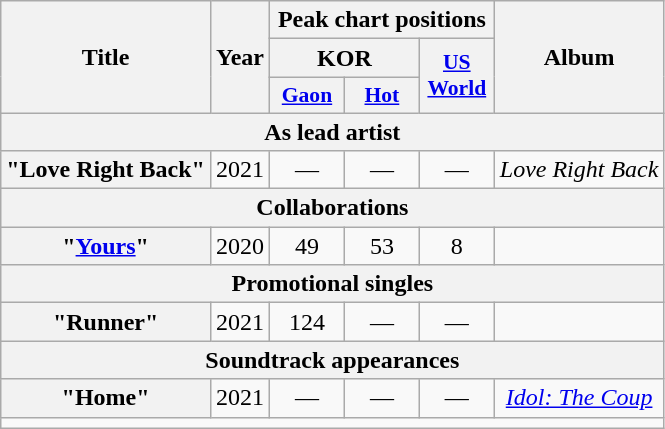<table class="wikitable plainrowheaders" style="text-align:center">
<tr>
<th rowspan="3" scope="col">Title</th>
<th rowspan="3" scope="col">Year</th>
<th colspan="3" scope="col">Peak chart positions</th>
<th rowspan="3" scope="col">Album</th>
</tr>
<tr>
<th scope="col" colspan="2">KOR</th>
<th scope="col" rowspan="2" style="width:3em; font-size:90%"><a href='#'>US World</a><br></th>
</tr>
<tr>
<th scope="col" style="width:3em; font-size:90%"><a href='#'>Gaon</a><br></th>
<th scope="col" style="width:3em;font-size:90%;"><a href='#'>Hot</a><br></th>
</tr>
<tr>
<th colspan="6">As lead artist</th>
</tr>
<tr>
<th scope="row">"Love Right Back"<br></th>
<td>2021</td>
<td>—</td>
<td>—</td>
<td>—</td>
<td><em>Love Right Back</em></td>
</tr>
<tr>
<th colspan="6">Collaborations</th>
</tr>
<tr>
<th scope="row">"<a href='#'>Yours</a>"<br></th>
<td>2020</td>
<td>49</td>
<td>53</td>
<td>8</td>
<td></td>
</tr>
<tr>
<th colspan="6">Promotional singles</th>
</tr>
<tr>
<th scope="row">"Runner"<br></th>
<td>2021</td>
<td>124</td>
<td>—</td>
<td>—</td>
<td></td>
</tr>
<tr>
<th colspan="6">Soundtrack appearances</th>
</tr>
<tr>
<th scope="row">"Home"<br></th>
<td>2021</td>
<td>—</td>
<td>—</td>
<td>—</td>
<td><em><a href='#'>Idol: The Coup</a></em></td>
</tr>
<tr>
<td colspan="6"></td>
</tr>
</table>
